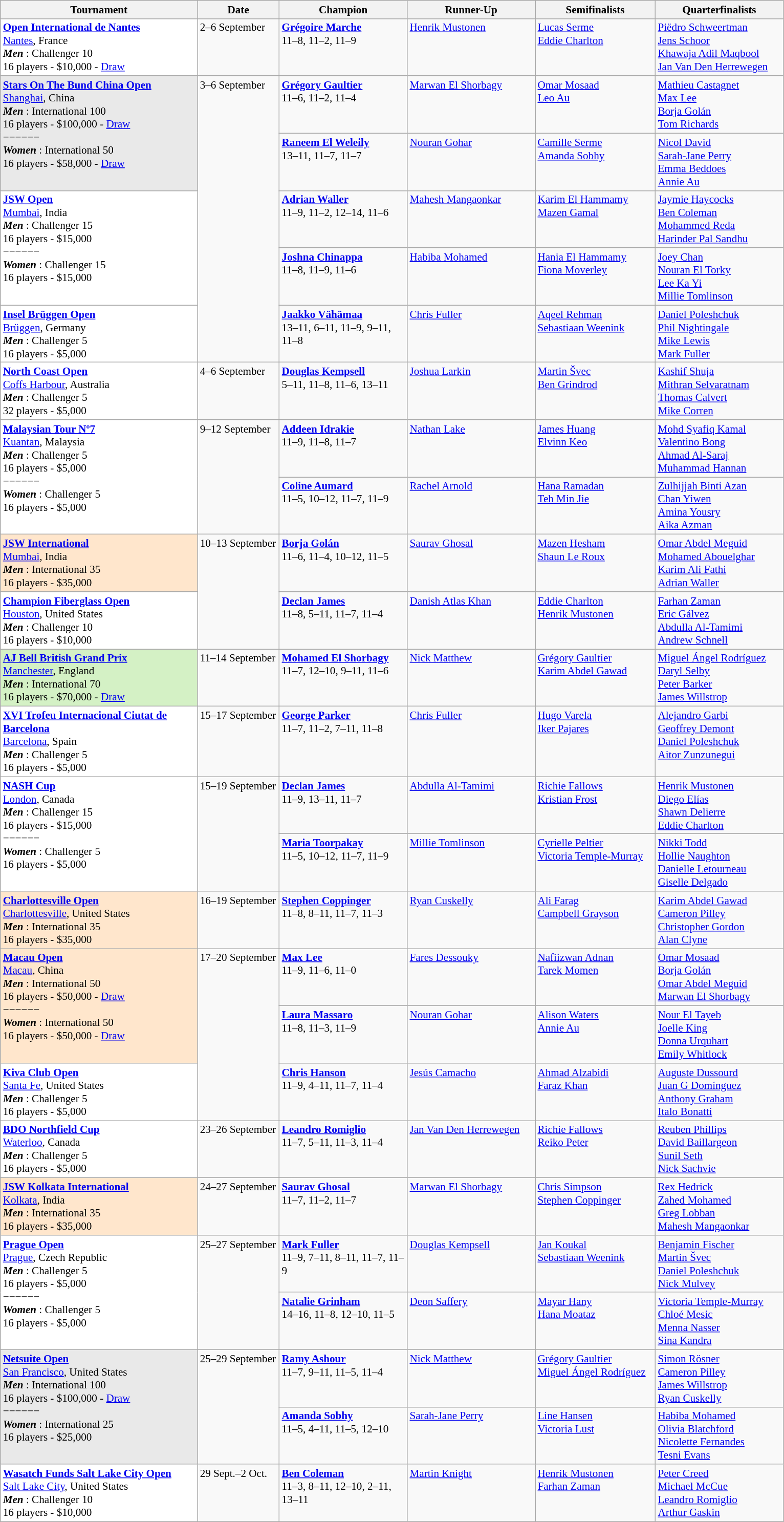<table class="wikitable" style="font-size:88%">
<tr>
<th width=250>Tournament</th>
<th width=100>Date</th>
<th width=160>Champion</th>
<th width=160>Runner-Up</th>
<th width=150>Semifinalists</th>
<th width=160>Quarterfinalists</th>
</tr>
<tr valign=top>
<td style="background:#fff;"><strong><a href='#'>Open International de Nantes</a></strong><br> <a href='#'>Nantes</a>, France<br><strong> <em>Men</em> </strong>: Challenger 10<br>16 players - $10,000 - <a href='#'>Draw</a></td>
<td>2–6 September</td>
<td> <strong><a href='#'>Grégoire Marche</a></strong><br>11–8, 11–2, 11–9</td>
<td> <a href='#'>Henrik Mustonen</a></td>
<td> <a href='#'>Lucas Serme</a><br> <a href='#'>Eddie Charlton</a></td>
<td> <a href='#'>Piëdro Schweertman</a><br> <a href='#'>Jens Schoor</a><br> <a href='#'>Khawaja Adil Maqbool</a><br> <a href='#'>Jan Van Den Herrewegen</a></td>
</tr>
<tr valign=top>
<td rowspan=2 style="background:#E9E9E9;"><strong><a href='#'>Stars On The Bund China Open</a></strong><br> <a href='#'>Shanghai</a>, China<br><strong> <em>Men</em> </strong>: International 100<br>16 players - $100,000 - <a href='#'>Draw</a><br>−−−−−−<br><strong> <em>Women</em> </strong>: International 50<br>16 players - $58,000 - <a href='#'>Draw</a></td>
<td rowspan=5>3–6 September</td>
<td> <strong><a href='#'>Grégory Gaultier</a></strong><br>11–6, 11–2, 11–4</td>
<td> <a href='#'>Marwan El Shorbagy</a></td>
<td> <a href='#'>Omar Mosaad</a><br> <a href='#'>Leo Au</a></td>
<td> <a href='#'>Mathieu Castagnet</a><br> <a href='#'>Max Lee</a><br> <a href='#'>Borja Golán</a><br> <a href='#'>Tom Richards</a></td>
</tr>
<tr valign=top>
<td> <strong><a href='#'>Raneem El Weleily</a></strong><br>13–11, 11–7, 11–7</td>
<td> <a href='#'>Nouran Gohar</a></td>
<td> <a href='#'>Camille Serme</a><br> <a href='#'>Amanda Sobhy</a></td>
<td> <a href='#'>Nicol David</a><br> <a href='#'>Sarah-Jane Perry</a><br> <a href='#'>Emma Beddoes</a><br> <a href='#'>Annie Au</a></td>
</tr>
<tr valign=top>
<td rowspan=2 style="background:#fff;"><strong><a href='#'>JSW  Open</a></strong><br> <a href='#'>Mumbai</a>, India<br><strong> <em>Men</em> </strong>: Challenger 15<br>16 players - $15,000<br>−−−−−−<br><strong> <em>Women</em> </strong>: Challenger 15<br>16 players - $15,000</td>
<td> <strong><a href='#'>Adrian Waller</a></strong><br>11–9, 11–2, 12–14, 11–6</td>
<td> <a href='#'>Mahesh Mangaonkar</a></td>
<td> <a href='#'>Karim El Hammamy</a><br> <a href='#'>Mazen Gamal</a></td>
<td> <a href='#'>Jaymie Haycocks</a><br> <a href='#'>Ben Coleman</a><br> <a href='#'>Mohammed Reda</a><br> <a href='#'>Harinder Pal Sandhu</a></td>
</tr>
<tr valign=top>
<td> <strong><a href='#'>Joshna Chinappa</a></strong><br>11–8, 11–9, 11–6</td>
<td> <a href='#'>Habiba Mohamed</a></td>
<td> <a href='#'>Hania El Hammamy</a><br> <a href='#'>Fiona Moverley</a></td>
<td> <a href='#'>Joey Chan</a><br> <a href='#'>Nouran El Torky</a><br> <a href='#'>Lee Ka Yi</a><br> <a href='#'>Millie Tomlinson</a></td>
</tr>
<tr valign=top>
<td style="background:#fff;"><strong><a href='#'>Insel Brüggen Open</a></strong><br> <a href='#'>Brüggen</a>, Germany<br><strong> <em>Men</em> </strong>: Challenger 5<br>16 players - $5,000</td>
<td> <strong><a href='#'>Jaakko Vähämaa</a></strong><br>13–11, 6–11, 11–9, 9–11, 11–8</td>
<td> <a href='#'>Chris Fuller</a></td>
<td> <a href='#'>Aqeel Rehman</a><br> <a href='#'>Sebastiaan Weenink</a></td>
<td> <a href='#'>Daniel Poleshchuk</a><br> <a href='#'>Phil Nightingale</a><br> <a href='#'>Mike Lewis</a><br> <a href='#'>Mark Fuller</a></td>
</tr>
<tr valign=top>
<td style="background:#fff;"><strong><a href='#'>North Coast Open</a></strong><br> <a href='#'>Coffs Harbour</a>, Australia<br><strong> <em>Men</em> </strong>: Challenger 5<br>32 players - $5,000</td>
<td>4–6 September</td>
<td> <strong><a href='#'>Douglas Kempsell</a></strong><br>5–11, 11–8, 11–6, 13–11</td>
<td> <a href='#'>Joshua Larkin</a></td>
<td> <a href='#'>Martin Švec</a><br> <a href='#'>Ben Grindrod</a></td>
<td> <a href='#'>Kashif Shuja</a><br> <a href='#'>Mithran Selvaratnam</a><br> <a href='#'>Thomas Calvert</a><br> <a href='#'>Mike Corren</a></td>
</tr>
<tr valign=top>
<td rowspan=2 style="background:#fff;"><strong><a href='#'>Malaysian Tour Nº7</a> </strong><br> <a href='#'>Kuantan</a>, Malaysia<br><strong> <em>Men</em> </strong>: Challenger 5<br>16 players - $5,000<br>−−−−−−<br><strong> <em>Women</em> </strong>: Challenger 5<br>16 players - $5,000</td>
<td rowspan=2>9–12 September</td>
<td> <strong><a href='#'>Addeen Idrakie</a></strong><br>11–9, 11–8, 11–7</td>
<td> <a href='#'>Nathan Lake</a></td>
<td> <a href='#'>James Huang</a><br> <a href='#'>Elvinn Keo</a></td>
<td> <a href='#'>Mohd Syafiq Kamal</a><br> <a href='#'>Valentino Bong</a><br> <a href='#'>Ahmad Al-Saraj</a><br> <a href='#'>Muhammad Hannan</a></td>
</tr>
<tr valign=top>
<td> <strong><a href='#'>Coline Aumard</a></strong><br>11–5, 10–12, 11–7, 11–9</td>
<td> <a href='#'>Rachel Arnold</a></td>
<td> <a href='#'>Hana Ramadan</a><br> <a href='#'>Teh Min Jie</a></td>
<td> <a href='#'>Zulhijjah Binti Azan</a><br> <a href='#'>Chan Yiwen</a><br> <a href='#'>Amina Yousry</a><br> <a href='#'>Aika Azman</a></td>
</tr>
<tr valign=top>
<td style="background:#ffe6cc;"><strong><a href='#'>JSW  International</a></strong><br> <a href='#'>Mumbai</a>, India<br><strong> <em>Men</em> </strong>: International 35<br>16 players - $35,000</td>
<td rowspan=2>10–13 September</td>
<td> <strong><a href='#'>Borja Golán</a></strong><br>11–6, 11–4, 10–12, 11–5</td>
<td> <a href='#'>Saurav Ghosal</a></td>
<td> <a href='#'>Mazen Hesham</a><br> <a href='#'>Shaun Le Roux</a></td>
<td> <a href='#'>Omar Abdel Meguid</a><br> <a href='#'>Mohamed Abouelghar</a><br> <a href='#'>Karim Ali Fathi</a><br> <a href='#'>Adrian Waller</a></td>
</tr>
<tr valign=top>
<td style="background:#fff;"><strong><a href='#'>Champion Fiberglass Open</a></strong><br> <a href='#'>Houston</a>, United States<br><strong> <em>Men</em> </strong>: Challenger 10<br>16 players - $10,000</td>
<td> <strong><a href='#'>Declan James</a></strong><br>11–8, 5–11, 11–7, 11–4</td>
<td> <a href='#'>Danish Atlas Khan</a></td>
<td> <a href='#'>Eddie Charlton</a><br> <a href='#'>Henrik Mustonen</a></td>
<td> <a href='#'>Farhan Zaman</a><br> <a href='#'>Eric Gálvez</a><br> <a href='#'>Abdulla Al-Tamimi</a><br> <a href='#'>Andrew Schnell</a></td>
</tr>
<tr valign=top>
<td style="background:#D4F1C5;"><strong><a href='#'>AJ Bell British Grand Prix</a></strong><br> <a href='#'>Manchester</a>, England<br><strong> <em>Men</em> </strong>: International 70<br>16 players - $70,000 - <a href='#'>Draw</a></td>
<td>11–14 September</td>
<td> <strong><a href='#'>Mohamed El Shorbagy</a></strong><br>11–7, 12–10, 9–11, 11–6</td>
<td> <a href='#'>Nick Matthew</a></td>
<td> <a href='#'>Grégory Gaultier</a><br> <a href='#'>Karim Abdel Gawad</a></td>
<td> <a href='#'>Miguel Ángel Rodríguez</a><br> <a href='#'>Daryl Selby</a><br> <a href='#'>Peter Barker</a><br> <a href='#'>James Willstrop</a></td>
</tr>
<tr valign=top>
<td style="background:#fff;"><strong><a href='#'>XVI Trofeu Internacional Ciutat de Barcelona</a></strong><br> <a href='#'>Barcelona</a>, Spain<br><strong> <em>Men</em> </strong>: Challenger 5<br>16 players - $5,000</td>
<td>15–17 September</td>
<td> <strong><a href='#'>George Parker</a></strong><br>11–7, 11–2, 7–11, 11–8</td>
<td> <a href='#'>Chris Fuller</a></td>
<td> <a href='#'>Hugo Varela</a><br> <a href='#'>Iker Pajares</a></td>
<td> <a href='#'>Alejandro Garbi</a><br> <a href='#'>Geoffrey Demont</a><br> <a href='#'>Daniel Poleshchuk</a><br> <a href='#'>Aitor Zunzunegui</a></td>
</tr>
<tr valign=top>
<td rowspan=2 style="background:#fff;"><strong><a href='#'>NASH Cup</a> </strong><br> <a href='#'>London</a>, Canada<br><strong> <em>Men</em> </strong>: Challenger 15<br>16 players - $15,000<br>−−−−−−<br><strong> <em>Women</em> </strong>: Challenger 5<br>16 players - $5,000</td>
<td rowspan=2>15–19 September</td>
<td> <strong><a href='#'>Declan James</a></strong><br>11–9, 13–11, 11–7</td>
<td> <a href='#'>Abdulla Al-Tamimi</a></td>
<td> <a href='#'>Richie Fallows</a><br> <a href='#'>Kristian Frost</a></td>
<td> <a href='#'>Henrik Mustonen</a><br> <a href='#'>Diego Elías</a><br> <a href='#'>Shawn Delierre</a><br> <a href='#'>Eddie Charlton</a></td>
</tr>
<tr valign=top>
<td> <strong><a href='#'>Maria Toorpakay</a></strong><br>11–5, 10–12, 11–7, 11–9</td>
<td> <a href='#'>Millie Tomlinson</a></td>
<td> <a href='#'>Cyrielle Peltier</a><br> <a href='#'>Victoria Temple-Murray</a></td>
<td> <a href='#'>Nikki Todd</a><br> <a href='#'>Hollie Naughton</a><br> <a href='#'>Danielle Letourneau</a><br> <a href='#'>Giselle Delgado</a></td>
</tr>
<tr valign=top>
<td style="background:#ffe6cc;"><strong><a href='#'>Charlottesville Open</a></strong><br> <a href='#'>Charlottesville</a>, United States<br><strong> <em>Men</em> </strong>: International 35<br>16 players - $35,000</td>
<td>16–19 September</td>
<td> <strong><a href='#'>Stephen Coppinger</a></strong><br>11–8, 8–11, 11–7, 11–3</td>
<td> <a href='#'>Ryan Cuskelly</a></td>
<td> <a href='#'>Ali Farag</a><br> <a href='#'>Campbell Grayson</a></td>
<td> <a href='#'>Karim Abdel Gawad</a><br> <a href='#'>Cameron Pilley</a><br> <a href='#'>Christopher Gordon</a><br> <a href='#'>Alan Clyne</a></td>
</tr>
<tr valign=top>
<td rowspan=2 style="background:#ffe6cc;"><strong><a href='#'>Macau Open</a></strong><br> <a href='#'>Macau</a>, China<br><strong> <em>Men</em> </strong>: International 50<br>16 players - $50,000 - <a href='#'>Draw</a><br>−−−−−−<br><strong> <em>Women</em> </strong>: International 50<br>16 players - $50,000 - <a href='#'>Draw</a></td>
<td rowspan=3>17–20 September</td>
<td> <strong><a href='#'>Max Lee</a></strong><br>11–9, 11–6, 11–0</td>
<td> <a href='#'>Fares Dessouky</a></td>
<td> <a href='#'>Nafiizwan Adnan</a><br> <a href='#'>Tarek Momen</a></td>
<td> <a href='#'>Omar Mosaad</a><br> <a href='#'>Borja Golán</a><br> <a href='#'>Omar Abdel Meguid</a><br> <a href='#'>Marwan El Shorbagy</a></td>
</tr>
<tr valign=top>
<td> <strong><a href='#'>Laura Massaro</a></strong><br>11–8, 11–3, 11–9</td>
<td> <a href='#'>Nouran Gohar</a></td>
<td> <a href='#'>Alison Waters</a><br> <a href='#'>Annie Au</a></td>
<td> <a href='#'>Nour El Tayeb</a><br> <a href='#'>Joelle King</a><br> <a href='#'>Donna Urquhart</a><br> <a href='#'>Emily Whitlock</a></td>
</tr>
<tr valign=top>
<td style="background:#fff;"><strong><a href='#'>Kiva Club Open</a></strong><br> <a href='#'>Santa Fe</a>, United States<br><strong> <em>Men</em> </strong>: Challenger 5<br>16 players - $5,000</td>
<td> <strong><a href='#'>Chris Hanson</a></strong><br>11–9, 4–11, 11–7, 11–4</td>
<td> <a href='#'>Jesús Camacho</a></td>
<td> <a href='#'>Ahmad Alzabidi</a><br> <a href='#'>Faraz Khan</a></td>
<td> <a href='#'>Auguste Dussourd</a><br> <a href='#'>Juan G Domínguez</a><br> <a href='#'>Anthony Graham</a><br> <a href='#'>Italo Bonatti</a></td>
</tr>
<tr valign=top>
<td style="background:#fff;"><strong><a href='#'>BDO Northfield Cup</a></strong><br> <a href='#'>Waterloo</a>, Canada<br><strong> <em>Men</em> </strong>: Challenger 5<br>16 players - $5,000</td>
<td>23–26 September</td>
<td> <strong><a href='#'>Leandro Romiglio</a></strong><br>11–7, 5–11, 11–3, 11–4</td>
<td> <a href='#'>Jan Van Den Herrewegen</a></td>
<td> <a href='#'>Richie Fallows</a><br> <a href='#'>Reiko Peter</a></td>
<td> <a href='#'>Reuben Phillips</a><br> <a href='#'>David Baillargeon</a><br> <a href='#'>Sunil Seth</a><br> <a href='#'>Nick Sachvie</a></td>
</tr>
<tr valign=top>
<td style="background:#ffe6cc;"><strong><a href='#'>JSW Kolkata International</a></strong><br> <a href='#'>Kolkata</a>, India<br><strong> <em>Men</em> </strong>: International 35<br>16 players - $35,000</td>
<td>24–27 September</td>
<td> <strong><a href='#'>Saurav Ghosal</a></strong><br>11–7, 11–2, 11–7</td>
<td> <a href='#'>Marwan El Shorbagy</a></td>
<td> <a href='#'>Chris Simpson</a><br> <a href='#'>Stephen Coppinger</a></td>
<td> <a href='#'>Rex Hedrick</a><br> <a href='#'>Zahed Mohamed</a><br> <a href='#'>Greg Lobban</a><br> <a href='#'>Mahesh Mangaonkar</a></td>
</tr>
<tr valign=top>
<td rowspan=2 style="background:#fff;"><strong><a href='#'>Prague Open</a></strong><br> <a href='#'>Prague</a>, Czech Republic<br><strong> <em>Men</em> </strong>: Challenger 5<br>16 players - $5,000<br>−−−−−−<br><strong> <em>Women</em> </strong>: Challenger 5<br>16 players - $5,000</td>
<td rowspan=2>25–27 September</td>
<td> <strong><a href='#'>Mark Fuller</a></strong><br>11–9, 7–11, 8–11, 11–7, 11–9</td>
<td> <a href='#'>Douglas Kempsell</a></td>
<td> <a href='#'>Jan Koukal</a><br> <a href='#'>Sebastiaan Weenink</a></td>
<td> <a href='#'>Benjamin Fischer</a><br> <a href='#'>Martin Švec</a><br> <a href='#'>Daniel Poleshchuk</a><br> <a href='#'>Nick Mulvey</a></td>
</tr>
<tr valign=top>
<td> <strong><a href='#'>Natalie Grinham</a></strong><br>14–16, 11–8, 12–10, 11–5</td>
<td> <a href='#'>Deon Saffery</a></td>
<td> <a href='#'>Mayar Hany</a><br> <a href='#'>Hana Moataz</a></td>
<td> <a href='#'>Victoria Temple-Murray</a><br> <a href='#'>Chloé Mesic</a><br> <a href='#'>Menna Nasser</a><br> <a href='#'>Sina Kandra</a></td>
</tr>
<tr valign=top>
<td rowspan=2 style="background:#E9E9E9;"><strong><a href='#'>Netsuite Open</a></strong><br> <a href='#'>San Francisco</a>, United States<br><strong> <em>Men</em> </strong>: International 100<br>16 players - $100,000 - <a href='#'>Draw</a><br>−−−−−−<br><strong> <em>Women</em> </strong>: International 25<br>16 players - $25,000</td>
<td rowspan=2>25–29 September</td>
<td> <strong><a href='#'>Ramy Ashour</a></strong><br>11–7, 9–11, 11–5, 11–4</td>
<td> <a href='#'>Nick Matthew</a></td>
<td> <a href='#'>Grégory Gaultier</a><br> <a href='#'>Miguel Ángel Rodríguez</a></td>
<td> <a href='#'>Simon Rösner</a><br> <a href='#'>Cameron Pilley</a><br> <a href='#'>James Willstrop</a><br> <a href='#'>Ryan Cuskelly</a></td>
</tr>
<tr valign=top>
<td> <strong><a href='#'>Amanda Sobhy</a></strong><br>11–5, 4–11, 11–5, 12–10</td>
<td> <a href='#'>Sarah-Jane Perry</a></td>
<td> <a href='#'>Line Hansen</a><br> <a href='#'>Victoria Lust</a></td>
<td> <a href='#'>Habiba Mohamed</a><br> <a href='#'>Olivia Blatchford</a><br> <a href='#'>Nicolette Fernandes</a><br> <a href='#'>Tesni Evans</a></td>
</tr>
<tr valign=top>
<td style="background:#fff;"><strong><a href='#'>Wasatch Funds Salt Lake City Open</a></strong><br> <a href='#'>Salt Lake City</a>, United States<br><strong> <em>Men</em> </strong>: Challenger 10<br>16 players - $10,000</td>
<td>29 Sept.–2 Oct.</td>
<td> <strong><a href='#'>Ben Coleman</a></strong><br>11–3, 8–11, 12–10, 2–11, 13–11</td>
<td> <a href='#'>Martin Knight</a></td>
<td> <a href='#'>Henrik Mustonen</a><br> <a href='#'>Farhan Zaman</a></td>
<td> <a href='#'>Peter Creed</a><br> <a href='#'>Michael McCue</a><br> <a href='#'>Leandro Romiglio</a><br> <a href='#'>Arthur Gaskin</a></td>
</tr>
</table>
